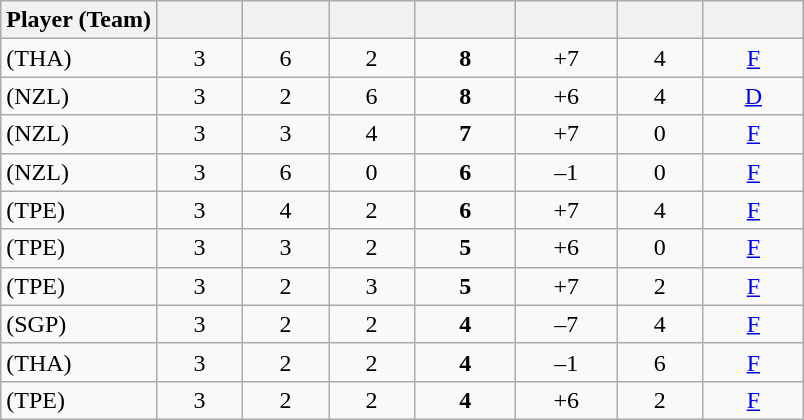<table class="wikitable sortable" style="text-align:center;">
<tr>
<th>Player (Team)</th>
<th width="50px"></th>
<th width="50px"></th>
<th width="50px"></th>
<th width="60px"></th>
<th width="60px"></th>
<th width="50px"></th>
<th width="60px"></th>
</tr>
<tr>
<td align=left>  (THA)</td>
<td>3</td>
<td>6</td>
<td>2</td>
<td><strong>8</strong></td>
<td>+7</td>
<td>4</td>
<td><a href='#'>F</a></td>
</tr>
<tr>
<td align=left>  (NZL)</td>
<td>3</td>
<td>2</td>
<td>6</td>
<td><strong>8</strong></td>
<td>+6</td>
<td>4</td>
<td><a href='#'>D</a></td>
</tr>
<tr>
<td align=left>  (NZL)</td>
<td>3</td>
<td>3</td>
<td>4</td>
<td><strong>7</strong></td>
<td>+7</td>
<td>0</td>
<td><a href='#'>F</a></td>
</tr>
<tr>
<td align=left>  (NZL)</td>
<td>3</td>
<td>6</td>
<td>0</td>
<td><strong>6</strong></td>
<td>–1</td>
<td>0</td>
<td><a href='#'>F</a></td>
</tr>
<tr>
<td align=left>  (TPE)</td>
<td>3</td>
<td>4</td>
<td>2</td>
<td><strong>6</strong></td>
<td>+7</td>
<td>4</td>
<td><a href='#'>F</a></td>
</tr>
<tr>
<td align=left>  (TPE)</td>
<td>3</td>
<td>3</td>
<td>2</td>
<td><strong>5</strong></td>
<td>+6</td>
<td>0</td>
<td><a href='#'>F</a></td>
</tr>
<tr>
<td align=left>  (TPE)</td>
<td>3</td>
<td>2</td>
<td>3</td>
<td><strong>5</strong></td>
<td>+7</td>
<td>2</td>
<td><a href='#'>F</a></td>
</tr>
<tr>
<td align=left>  (SGP)</td>
<td>3</td>
<td>2</td>
<td>2</td>
<td><strong>4</strong></td>
<td>–7</td>
<td>4</td>
<td><a href='#'>F</a></td>
</tr>
<tr>
<td align=left>  (THA)</td>
<td>3</td>
<td>2</td>
<td>2</td>
<td><strong>4</strong></td>
<td>–1</td>
<td>6</td>
<td><a href='#'>F</a></td>
</tr>
<tr>
<td align=left>  (TPE)</td>
<td>3</td>
<td>2</td>
<td>2</td>
<td><strong>4</strong></td>
<td>+6</td>
<td>2</td>
<td><a href='#'>F</a></td>
</tr>
</table>
